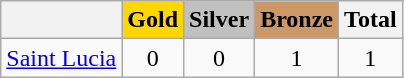<table class="wikitable">
<tr>
<th></th>
<th style="background-color:gold">Gold</th>
<th style="background-color:silver">Silver</th>
<th style="background-color:#CC9966">Bronze</th>
<th>Total</th>
</tr>
<tr align="center">
<td> <a href='#'>Saint Lucia</a></td>
<td>0</td>
<td>0</td>
<td>1</td>
<td>1</td>
</tr>
</table>
